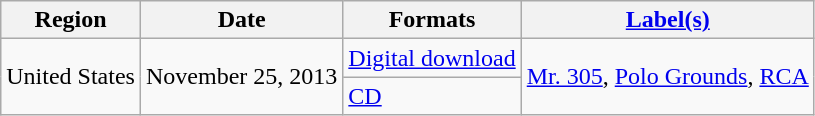<table class="wikitable">
<tr>
<th>Region</th>
<th>Date</th>
<th>Formats</th>
<th><a href='#'>Label(s)</a></th>
</tr>
<tr>
<td rowspan="2">United States</td>
<td rowspan="2">November 25, 2013</td>
<td><a href='#'>Digital download</a></td>
<td rowspan="2"><a href='#'>Mr. 305</a>, <a href='#'>Polo Grounds</a>, <a href='#'>RCA</a></td>
</tr>
<tr>
<td><a href='#'>CD</a></td>
</tr>
</table>
